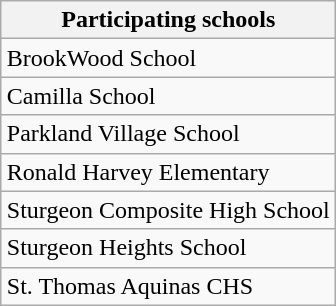<table class="wikitable" align=right>
<tr>
<th>Participating schools</th>
</tr>
<tr>
<td>BrookWood School</td>
</tr>
<tr>
<td>Camilla School</td>
</tr>
<tr>
<td>Parkland Village School</td>
</tr>
<tr>
<td>Ronald Harvey Elementary</td>
</tr>
<tr>
<td>Sturgeon Composite High School</td>
</tr>
<tr>
<td>Sturgeon Heights School</td>
</tr>
<tr>
<td>St. Thomas Aquinas CHS</td>
</tr>
</table>
